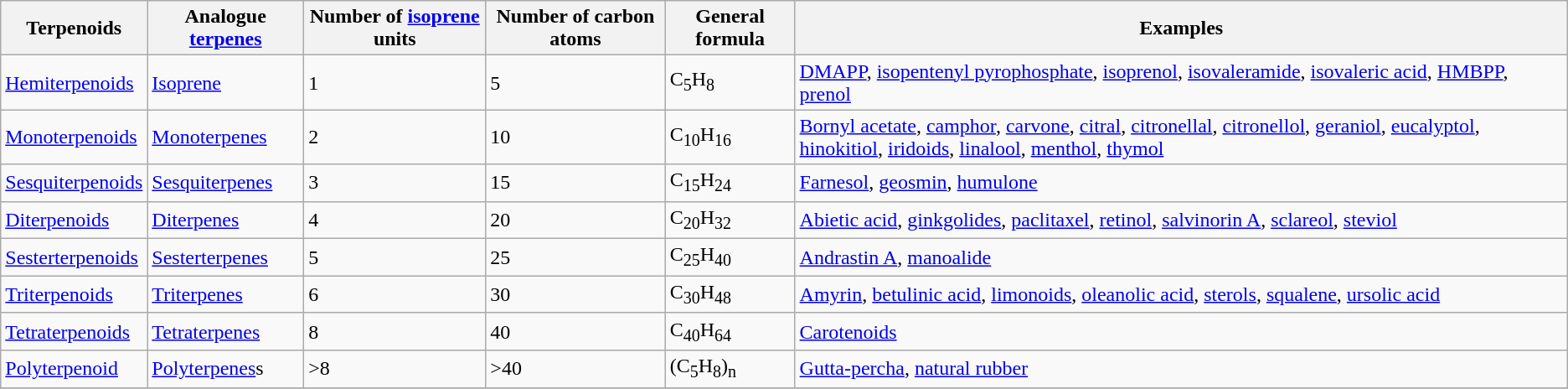<table Class = "wikitable">
<tr>
<th>Terpenoids</th>
<th>Analogue <a href='#'>terpenes</a></th>
<th>Number of <a href='#'>isoprene</a> units</th>
<th>Number of carbon atoms</th>
<th>General formula</th>
<th>Examples</th>
</tr>
<tr>
<td><a href='#'>Hemiterpenoids</a></td>
<td><a href='#'>Isoprene</a></td>
<td>1</td>
<td>5</td>
<td>C<sub>5</sub>H<sub>8</sub></td>
<td><a href='#'>DMAPP</a>, <a href='#'>isopentenyl pyrophosphate</a>, <a href='#'>isoprenol</a>, <a href='#'>isovaleramide</a>, <a href='#'>isovaleric acid</a>, <a href='#'>HMBPP</a>, <a href='#'>prenol</a></td>
</tr>
<tr>
<td><a href='#'>Monoterpenoids</a></td>
<td><a href='#'>Monoterpenes</a></td>
<td>2</td>
<td>10</td>
<td>C<sub>10</sub>H<sub>16</sub></td>
<td><a href='#'>Bornyl acetate</a>, <a href='#'>camphor</a>, <a href='#'>carvone</a>, <a href='#'>citral</a>, <a href='#'>citronellal</a>, <a href='#'>citronellol</a>, <a href='#'>geraniol</a>, <a href='#'>eucalyptol</a>, <a href='#'>hinokitiol</a>, <a href='#'>iridoids</a>, <a href='#'>linalool</a>, <a href='#'>menthol</a>, <a href='#'>thymol</a></td>
</tr>
<tr>
<td><a href='#'>Sesquiterpenoids</a></td>
<td><a href='#'>Sesquiterpenes</a></td>
<td>3</td>
<td>15</td>
<td>C<sub>15</sub>H<sub>24</sub></td>
<td><a href='#'>Farnesol</a>, <a href='#'>geosmin</a>, <a href='#'>humulone</a></td>
</tr>
<tr>
<td><a href='#'>Diterpenoids</a></td>
<td><a href='#'>Diterpenes</a></td>
<td>4</td>
<td>20</td>
<td>C<sub>20</sub>H<sub>32</sub></td>
<td><a href='#'>Abietic acid</a>, <a href='#'>ginkgolides</a>, <a href='#'>paclitaxel</a>, <a href='#'>retinol</a>, <a href='#'>salvinorin A</a>, <a href='#'>sclareol</a>, <a href='#'>steviol</a></td>
</tr>
<tr>
<td><a href='#'>Sesterterpenoids</a></td>
<td><a href='#'>Sesterterpenes</a></td>
<td>5</td>
<td>25</td>
<td>C<sub>25</sub>H<sub>40</sub></td>
<td><a href='#'>Andrastin A</a>, <a href='#'>manoalide</a></td>
</tr>
<tr>
<td><a href='#'>Triterpenoids</a></td>
<td><a href='#'>Triterpenes</a></td>
<td>6</td>
<td>30</td>
<td>C<sub>30</sub>H<sub>48</sub></td>
<td><a href='#'>Amyrin</a>, <a href='#'>betulinic acid</a>, <a href='#'>limonoids</a>, <a href='#'>oleanolic acid</a>, <a href='#'>sterols</a>, <a href='#'>squalene</a>, <a href='#'>ursolic acid</a></td>
</tr>
<tr>
<td><a href='#'>Tetraterpenoids</a></td>
<td><a href='#'>Tetraterpenes</a></td>
<td>8</td>
<td>40</td>
<td>C<sub>40</sub>H<sub>64</sub></td>
<td><a href='#'>Carotenoids</a></td>
</tr>
<tr>
<td><a href='#'>Polyterpenoid</a></td>
<td><a href='#'>Polyterpenes</a>s</td>
<td>>8</td>
<td>>40</td>
<td>(C<sub>5</sub>H<sub>8</sub>)<sub>n</sub></td>
<td><a href='#'>Gutta-percha</a>, <a href='#'>natural rubber</a></td>
</tr>
<tr>
</tr>
</table>
